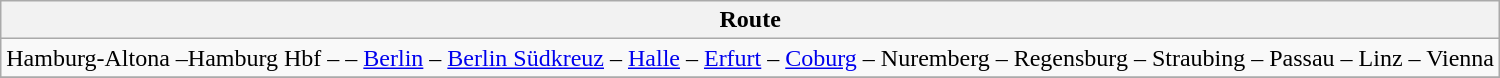<table class="wikitable">
<tr class="hintergrundfarbe5">
<th>Route</th>
</tr>
<tr>
<td>Hamburg-Altona –Hamburg Hbf –  – <a href='#'>Berlin</a> – <a href='#'>Berlin Südkreuz</a> – <a href='#'>Halle</a> – <a href='#'>Erfurt</a> – <a href='#'>Coburg</a> – Nuremberg – Regensburg – Straubing – Passau – Linz –   Vienna</td>
</tr>
<tr>
</tr>
</table>
